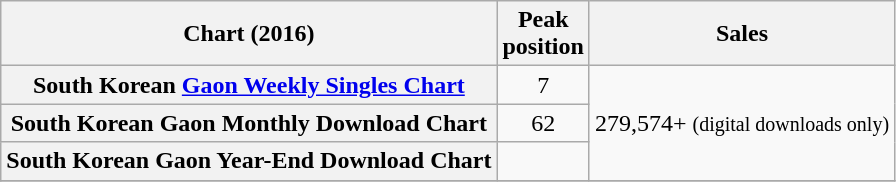<table class="wikitable sortable plainrowheaders" style="text-align:center;">
<tr>
<th scope="col">Chart (2016)</th>
<th scope="col">Peak<br>position</th>
<th scope="col">Sales</th>
</tr>
<tr>
<th scope="row">South Korean <a href='#'>Gaon Weekly Singles Chart</a></th>
<td>7</td>
<td rowspan="3">279,574+ <small>(digital downloads only)</small></td>
</tr>
<tr>
<th scope="row">South Korean Gaon Monthly Download Chart</th>
<td>62</td>
</tr>
<tr>
<th scope="row">South Korean Gaon Year-End Download Chart</th>
<td></td>
</tr>
<tr>
</tr>
</table>
